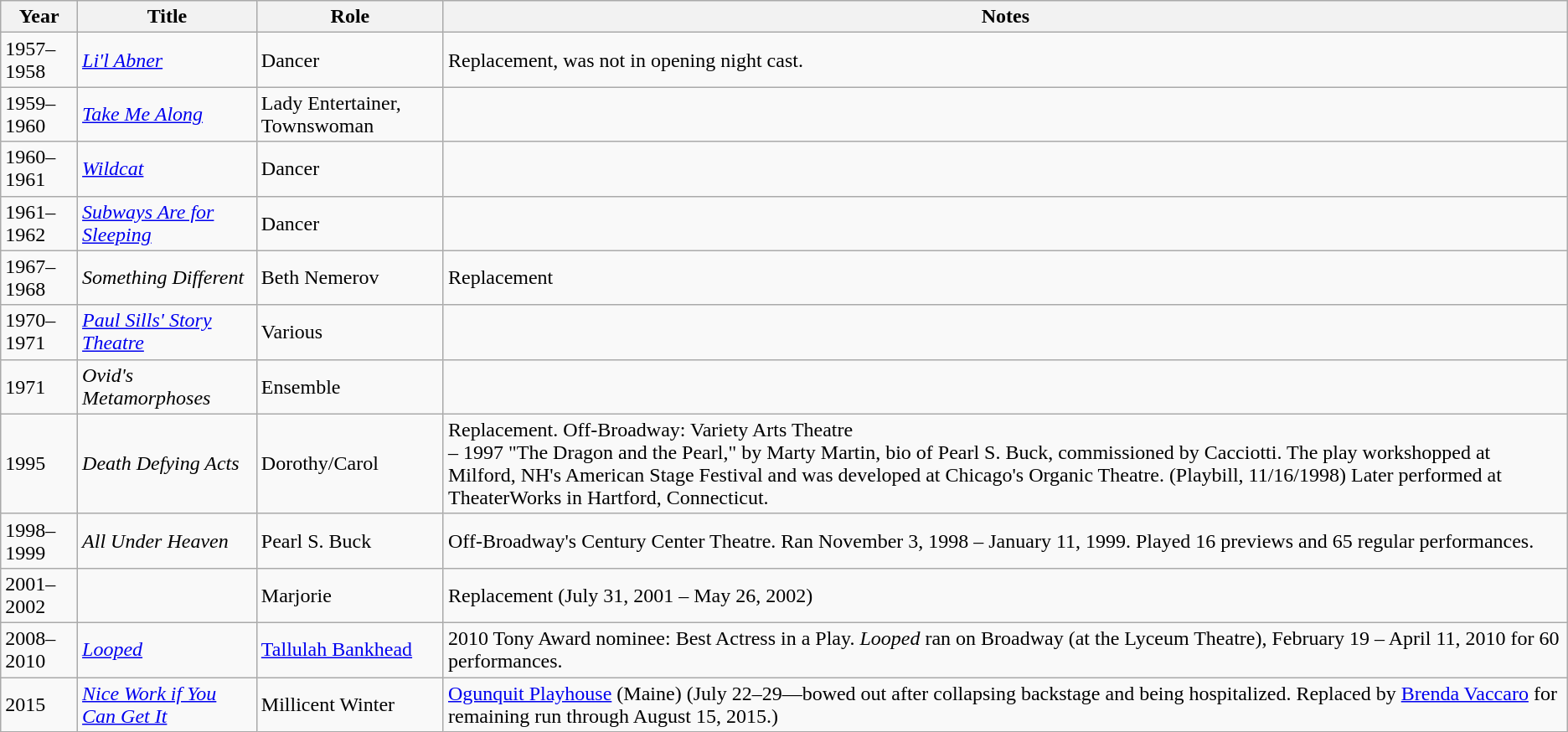<table class="wikitable sortable">
<tr>
<th>Year</th>
<th>Title</th>
<th>Role</th>
<th class="unsortable">Notes</th>
</tr>
<tr>
<td>1957–1958</td>
<td><a href='#'><em>Li'l Abner</em></a></td>
<td>Dancer</td>
<td>Replacement, was not in opening night cast.</td>
</tr>
<tr>
<td>1959–1960</td>
<td><em><a href='#'>Take Me Along</a></em></td>
<td>Lady Entertainer, Townswoman</td>
<td></td>
</tr>
<tr>
<td>1960–1961</td>
<td><em><a href='#'>Wildcat</a></em></td>
<td>Dancer</td>
<td></td>
</tr>
<tr>
<td>1961–1962</td>
<td><em><a href='#'>Subways Are for Sleeping</a></em></td>
<td>Dancer</td>
<td></td>
</tr>
<tr>
<td>1967–1968</td>
<td><em>Something Different</em></td>
<td>Beth Nemerov</td>
<td>Replacement</td>
</tr>
<tr>
<td>1970–1971</td>
<td><em><a href='#'>Paul Sills' Story Theatre</a></em></td>
<td>Various</td>
<td></td>
</tr>
<tr>
<td>1971</td>
<td><em>Ovid's Metamorphoses</em></td>
<td>Ensemble</td>
<td></td>
</tr>
<tr>
<td>1995</td>
<td><em>Death Defying Acts</em></td>
<td>Dorothy/Carol</td>
<td>Replacement. Off-Broadway: Variety Arts Theatre<br>–
1997  "The Dragon and the Pearl," by Marty Martin, bio of Pearl S. Buck, commissioned by Cacciotti. The play workshopped at Milford, NH's American Stage Festival and was developed at Chicago's Organic Theatre. (Playbill, 11/16/1998) Later performed at TheaterWorks in Hartford, Connecticut.</td>
</tr>
<tr>
<td>1998–1999</td>
<td><em>All Under Heaven</em></td>
<td>Pearl S. Buck</td>
<td>Off-Broadway's Century Center Theatre. Ran November 3, 1998 – January 11, 1999. Played 16 previews and 65 regular performances.</td>
</tr>
<tr>
<td>2001–2002</td>
<td><em></em></td>
<td>Marjorie</td>
<td>Replacement (July 31, 2001 – May 26, 2002)</td>
</tr>
<tr>
<td>2008–2010</td>
<td><em><a href='#'>Looped</a></em></td>
<td><a href='#'>Tallulah Bankhead</a></td>
<td>2010 Tony Award nominee: Best Actress in a Play. <em>Looped</em> ran on Broadway (at the Lyceum Theatre), February 19 – April 11, 2010 for 60 performances.</td>
</tr>
<tr>
<td>2015</td>
<td><em><a href='#'>Nice Work if You Can Get It</a></em></td>
<td>Millicent Winter</td>
<td><a href='#'>Ogunquit Playhouse</a> (Maine) (July 22–29—bowed out after collapsing backstage and being hospitalized. Replaced by <a href='#'>Brenda Vaccaro</a> for remaining run through August 15, 2015.)</td>
</tr>
</table>
